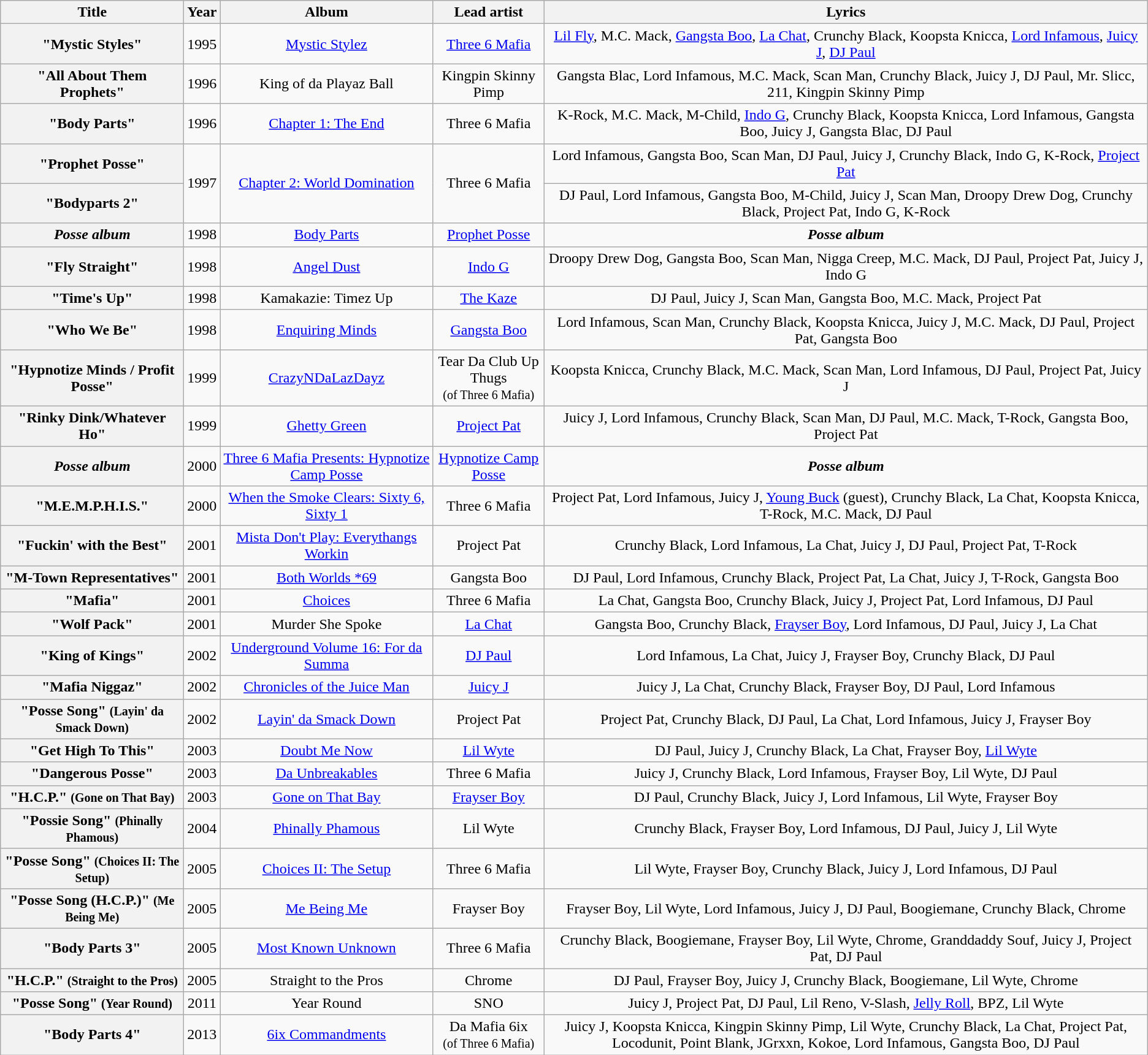<table class="wikitable plainrowheaders" style="text-align:center;">
<tr>
<th scope="col" style="width:12em;">Title</th>
<th scope="col">Year</th>
<th scope="col">Album</th>
<th>Lead artist</th>
<th scope="col">Lyrics</th>
</tr>
<tr>
<th scope="row">"Mystic Styles"</th>
<td>1995</td>
<td><a href='#'>Mystic Stylez</a></td>
<td><a href='#'>Three 6 Mafia</a></td>
<td><a href='#'>Lil Fly</a>, M.C. Mack, <a href='#'>Gangsta Boo</a>, <a href='#'>La Chat</a>, Crunchy Black, Koopsta Knicca, <a href='#'>Lord Infamous</a>, <a href='#'>Juicy J</a>, <a href='#'>DJ Paul</a></td>
</tr>
<tr>
<th scope="row">"All About Them Prophets"</th>
<td>1996</td>
<td>King of da Playaz Ball</td>
<td>Kingpin Skinny Pimp</td>
<td>Gangsta Blac, Lord Infamous, M.C. Mack, Scan Man, Crunchy Black, Juicy J, DJ Paul, Mr. Slicc, 211, Kingpin Skinny Pimp</td>
</tr>
<tr>
<th scope="row">"Body Parts"</th>
<td>1996</td>
<td><a href='#'>Chapter 1: The End</a></td>
<td>Three 6 Mafia</td>
<td>K-Rock, M.C. Mack, M-Child, <a href='#'>Indo G</a>, Crunchy Black, Koopsta Knicca, Lord Infamous, Gangsta Boo, Juicy J, Gangsta Blac, DJ Paul</td>
</tr>
<tr>
<th scope="row">"Prophet Posse"</th>
<td rowspan="2">1997</td>
<td rowspan="2"><a href='#'>Chapter 2: World Domination</a></td>
<td rowspan="2">Three 6 Mafia</td>
<td>Lord Infamous, Gangsta Boo, Scan Man, DJ Paul, Juicy J, Crunchy Black, Indo G, K-Rock, <a href='#'>Project Pat</a></td>
</tr>
<tr>
<th scope="row">"Bodyparts 2"</th>
<td>DJ Paul, Lord Infamous, Gangsta Boo, M-Child, Juicy J, Scan Man, Droopy Drew Dog, Crunchy Black, Project Pat, Indo G, K-Rock</td>
</tr>
<tr>
<th><strong><em>Posse album</em></strong></th>
<td>1998</td>
<td><a href='#'>Body Parts</a></td>
<td><a href='#'>Prophet Posse</a></td>
<td><strong><em>Posse album</em></strong></td>
</tr>
<tr>
<th scope="row">"Fly Straight"</th>
<td>1998</td>
<td><a href='#'>Angel Dust</a></td>
<td><a href='#'>Indo G</a></td>
<td>Droopy Drew Dog, Gangsta Boo, Scan Man, Nigga Creep, M.C. Mack, DJ Paul, Project Pat, Juicy J, Indo G</td>
</tr>
<tr>
<th scope="row">"Time's Up"</th>
<td>1998</td>
<td>Kamakazie: Timez Up</td>
<td><a href='#'>The Kaze</a></td>
<td>DJ Paul, Juicy J, Scan Man, Gangsta Boo, M.C. Mack, Project Pat</td>
</tr>
<tr>
<th scope="row">"Who We Be"</th>
<td>1998</td>
<td><a href='#'>Enquiring Minds</a></td>
<td><a href='#'>Gangsta Boo</a></td>
<td>Lord Infamous, Scan Man, Crunchy Black, Koopsta Knicca, Juicy J, M.C. Mack, DJ Paul, Project Pat, Gangsta Boo</td>
</tr>
<tr>
<th scope="row">"Hypnotize Minds / Profit Posse"</th>
<td>1999</td>
<td><a href='#'>CrazyNDaLazDayz</a></td>
<td>Tear Da Club Up Thugs<br><small>(of Three 6 Mafia)</small></td>
<td>Koopsta Knicca, Crunchy Black, M.C. Mack, Scan Man, Lord Infamous, DJ Paul, Project Pat, Juicy J</td>
</tr>
<tr>
<th scope="row">"Rinky Dink/Whatever Ho"</th>
<td>1999</td>
<td><a href='#'>Ghetty Green</a></td>
<td><a href='#'>Project Pat</a></td>
<td>Juicy J, Lord Infamous, Crunchy Black, Scan Man, DJ Paul, M.C. Mack, T-Rock, Gangsta Boo, Project Pat</td>
</tr>
<tr>
<th><strong><em>Posse album</em></strong></th>
<td>2000</td>
<td><a href='#'>Three 6 Mafia Presents: Hypnotize Camp Posse</a></td>
<td><a href='#'>Hypnotize Camp Posse</a></td>
<td><strong><em>Posse album</em></strong></td>
</tr>
<tr>
<th scope="row">"M.E.M.P.H.I.S."</th>
<td>2000</td>
<td><a href='#'>When the Smoke Clears: Sixty 6, Sixty 1</a></td>
<td>Three 6 Mafia</td>
<td>Project Pat, Lord Infamous, Juicy J, <a href='#'>Young Buck</a> (guest), Crunchy Black, La Chat, Koopsta Knicca, T-Rock, M.C. Mack, DJ Paul</td>
</tr>
<tr>
<th scope="row">"Fuckin' with the Best"</th>
<td>2001</td>
<td><a href='#'>Mista Don't Play: Everythangs Workin</a></td>
<td>Project Pat</td>
<td>Crunchy Black, Lord Infamous, La Chat, Juicy J, DJ Paul, Project Pat, T-Rock</td>
</tr>
<tr>
<th scope="row">"M-Town Representatives"</th>
<td>2001</td>
<td><a href='#'>Both Worlds *69</a></td>
<td>Gangsta Boo</td>
<td>DJ Paul, Lord Infamous, Crunchy Black, Project Pat, La Chat, Juicy J, T-Rock, Gangsta Boo</td>
</tr>
<tr>
<th scope="row">"Mafia"</th>
<td>2001</td>
<td><a href='#'>Choices</a></td>
<td>Three 6 Mafia</td>
<td>La Chat, Gangsta Boo, Crunchy Black, Juicy J, Project Pat, Lord Infamous, DJ Paul</td>
</tr>
<tr>
<th scope="row">"Wolf Pack"</th>
<td>2001</td>
<td>Murder She Spoke</td>
<td><a href='#'>La Chat</a></td>
<td>Gangsta Boo, Crunchy Black, <a href='#'>Frayser Boy</a>, Lord Infamous, DJ Paul, Juicy J, La Chat</td>
</tr>
<tr>
<th scope="row">"King of Kings"</th>
<td>2002</td>
<td><a href='#'>Underground Volume 16: For da Summa</a></td>
<td><a href='#'>DJ Paul</a></td>
<td>Lord Infamous, La Chat, Juicy J, Frayser Boy, Crunchy Black, DJ Paul</td>
</tr>
<tr>
<th scope="row">"Mafia Niggaz"</th>
<td>2002</td>
<td><a href='#'>Chronicles of the Juice Man</a></td>
<td><a href='#'>Juicy J</a></td>
<td>Juicy J, La Chat, Crunchy Black, Frayser Boy, DJ Paul, Lord Infamous</td>
</tr>
<tr>
<th scope="row">"Posse Song" <small>(Layin' da Smack Down)</small></th>
<td>2002</td>
<td><a href='#'>Layin' da Smack Down</a></td>
<td>Project Pat</td>
<td>Project Pat, Crunchy Black, DJ Paul, La Chat, Lord Infamous, Juicy J, Frayser Boy</td>
</tr>
<tr>
<th scope="row">"Get High To This"</th>
<td>2003</td>
<td><a href='#'>Doubt Me Now</a></td>
<td><a href='#'>Lil Wyte</a></td>
<td>DJ Paul, Juicy J, Crunchy Black, La Chat, Frayser Boy, <a href='#'>Lil Wyte</a></td>
</tr>
<tr>
<th scope="row">"Dangerous Posse"</th>
<td>2003</td>
<td><a href='#'>Da Unbreakables</a></td>
<td>Three 6 Mafia</td>
<td>Juicy J, Crunchy Black, Lord Infamous, Frayser Boy, Lil Wyte, DJ Paul</td>
</tr>
<tr>
<th scope="row">"H.C.P." <small>(Gone on That Bay)</small></th>
<td>2003</td>
<td><a href='#'>Gone on That Bay</a></td>
<td><a href='#'>Frayser Boy</a></td>
<td>DJ Paul, Crunchy Black, Juicy J, Lord Infamous, Lil Wyte, Frayser Boy</td>
</tr>
<tr>
<th scope="row">"Possie Song" <small>(Phinally Phamous)</small></th>
<td>2004</td>
<td><a href='#'>Phinally Phamous</a></td>
<td>Lil Wyte</td>
<td>Crunchy Black, Frayser Boy, Lord Infamous, DJ Paul, Juicy J, Lil Wyte</td>
</tr>
<tr>
<th scope="row">"Posse Song" <small>(Choices II: The Setup)</small></th>
<td>2005</td>
<td><a href='#'>Choices II: The Setup</a></td>
<td>Three 6 Mafia</td>
<td>Lil Wyte, Frayser Boy, Crunchy Black, Juicy J, Lord Infamous, DJ Paul</td>
</tr>
<tr>
<th scope="row">"Posse Song (H.C.P.)" <small>(Me Being Me)</small></th>
<td>2005</td>
<td><a href='#'>Me Being Me</a></td>
<td>Frayser Boy</td>
<td>Frayser Boy, Lil Wyte, Lord Infamous, Juicy J, DJ Paul, Boogiemane, Crunchy Black, Chrome</td>
</tr>
<tr>
<th scope="row">"Body Parts 3"</th>
<td>2005</td>
<td><a href='#'>Most Known Unknown</a></td>
<td>Three 6 Mafia</td>
<td>Crunchy Black, Boogiemane, Frayser Boy, Lil Wyte, Chrome, Granddaddy Souf, Juicy J, Project Pat, DJ Paul</td>
</tr>
<tr>
<th scope="row">"H.C.P." <small>(Straight to the Pros)</small></th>
<td>2005</td>
<td>Straight to the Pros</td>
<td>Chrome</td>
<td>DJ Paul, Frayser Boy, Juicy J, Crunchy Black, Boogiemane, Lil Wyte, Chrome</td>
</tr>
<tr>
<th scope="row">"Posse Song" <small>(Year Round)</small></th>
<td>2011</td>
<td>Year Round</td>
<td>SNO</td>
<td>Juicy J, Project Pat, DJ Paul, Lil Reno, V-Slash, <a href='#'>Jelly Roll</a>, BPZ, Lil Wyte</td>
</tr>
<tr>
<th scope="row">"Body Parts 4"</th>
<td>2013</td>
<td><a href='#'>6ix Commandments</a></td>
<td>Da Mafia 6ix <br><small>(of Three 6 Mafia)</small></td>
<td>Juicy J, Koopsta Knicca, Kingpin Skinny Pimp, Lil Wyte, Crunchy Black, La Chat, Project Pat, Locodunit, Point Blank, JGrxxn, Kokoe, Lord Infamous, Gangsta Boo, DJ Paul</td>
</tr>
</table>
